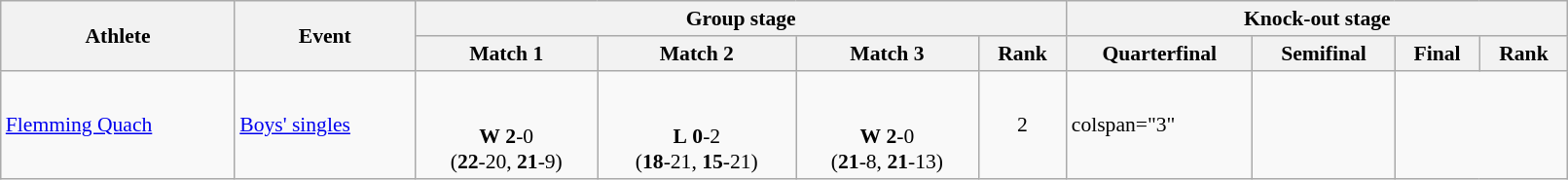<table class="wikitable" width="85%" style="text-align:left; font-size:90%">
<tr>
<th rowspan=2>Athlete</th>
<th rowspan=2>Event</th>
<th colspan=4>Group stage</th>
<th colspan=4>Knock-out stage</th>
</tr>
<tr>
<th>Match 1</th>
<th>Match 2</th>
<th>Match 3</th>
<th>Rank</th>
<th>Quarterfinal</th>
<th>Semifinal</th>
<th>Final</th>
<th>Rank</th>
</tr>
<tr>
<td><a href='#'>Flemming Quach</a></td>
<td><a href='#'>Boys' singles</a></td>
<td align=center> <br><br><strong>W</strong> <strong>2</strong>-0 <br> (<strong>22</strong>-20, <strong>21</strong>-9)</td>
<td align=center> <br><br><strong>L</strong> <strong>0</strong>-2 <br> (<strong>18</strong>-21, <strong>15</strong>-21)</td>
<td align=center> <br><br><strong>W</strong> <strong>2</strong>-0 <br> (<strong>21</strong>-8, <strong>21</strong>-13)</td>
<td align=center>2</td>
<td>colspan="3" </td>
<td></td>
</tr>
</table>
